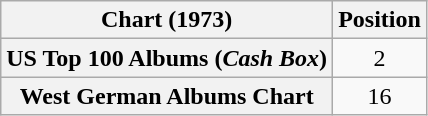<table class="wikitable sortable plainrowheaders" style="text-align:center">
<tr>
<th scope="col">Chart (1973)</th>
<th scope="col">Position</th>
</tr>
<tr>
<th scope="row">US Top 100 Albums (<em>Cash Box</em>)</th>
<td>2</td>
</tr>
<tr>
<th scope="row">West German Albums Chart</th>
<td>16</td>
</tr>
</table>
